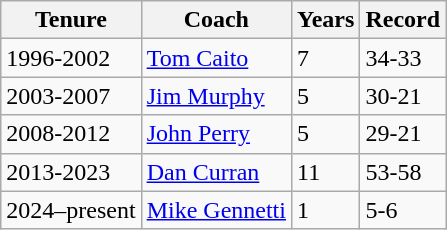<table class="wikitable">
<tr>
<th>Tenure</th>
<th>Coach</th>
<th>Years</th>
<th>Record</th>
</tr>
<tr>
<td>1996-2002</td>
<td><a href='#'>Tom Caito</a></td>
<td>7</td>
<td>34-33</td>
</tr>
<tr>
<td>2003-2007</td>
<td><a href='#'>Jim Murphy</a></td>
<td>5</td>
<td>30-21</td>
</tr>
<tr>
<td>2008-2012</td>
<td><a href='#'>John Perry</a></td>
<td>5</td>
<td>29-21</td>
</tr>
<tr>
<td>2013-2023</td>
<td><a href='#'>Dan Curran</a></td>
<td>11</td>
<td>53-58</td>
</tr>
<tr>
<td>2024–present</td>
<td><a href='#'>Mike Gennetti</a></td>
<td>1</td>
<td>5-6</td>
</tr>
</table>
